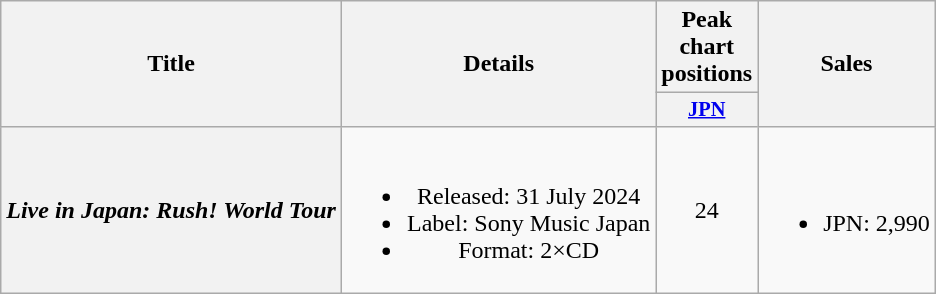<table class="wikitable plainrowheaders" style="text-align:center;">
<tr>
<th scope="col" rowspan="2">Title</th>
<th scope="col" rowspan="2">Details</th>
<th scope="col" colspan="1">Peak chart positions</th>
<th scope="col" rowspan="2">Sales</th>
</tr>
<tr>
<th scope="col" style="width:3em;font-size:85%;"><a href='#'>JPN</a><br></th>
</tr>
<tr>
<th scope="row"><em>Live in Japan: Rush! World Tour</em></th>
<td><br><ul><li>Released: 31 July 2024</li><li>Label: Sony Music Japan</li><li>Format: 2×CD</li></ul></td>
<td>24</td>
<td><br><ul><li>JPN: 2,990</li></ul></td>
</tr>
</table>
